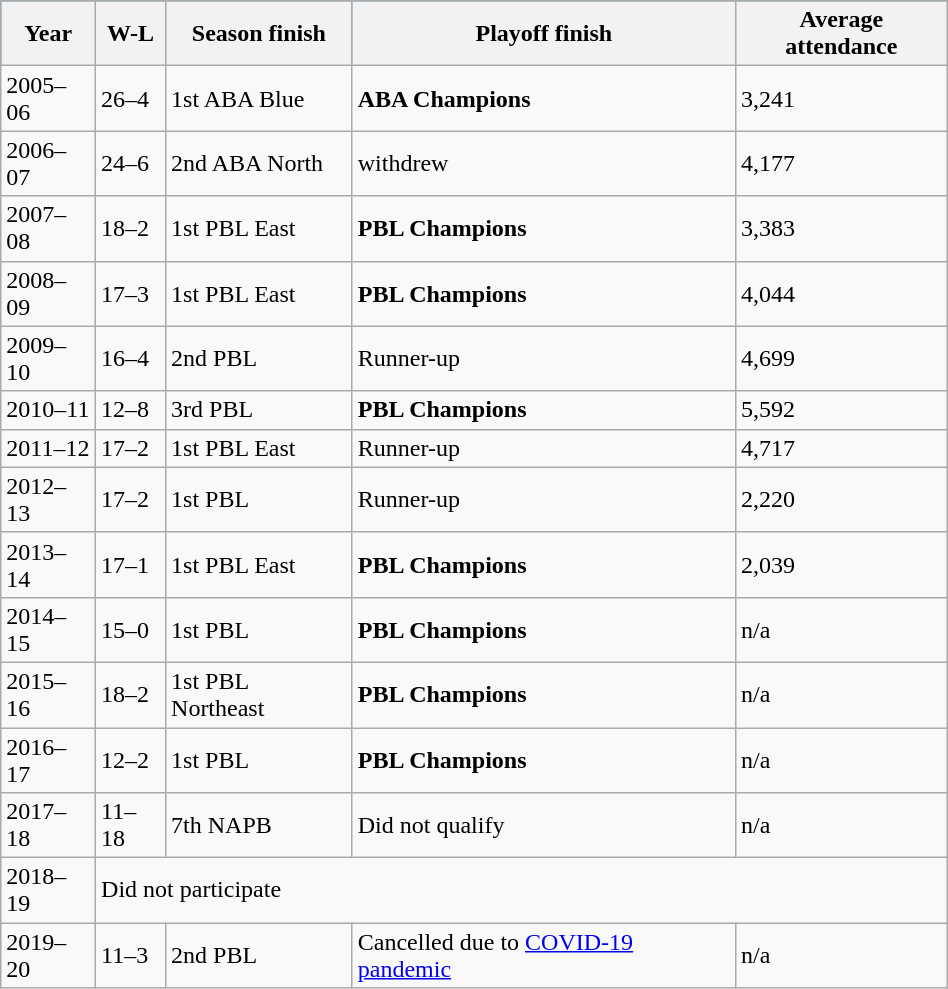<table class="wikitable" style="width:50%;">
<tr style="background:#0079c6;">
<th>Year</th>
<th>W-L</th>
<th>Season finish</th>
<th>Playoff finish</th>
<th>Average attendance</th>
</tr>
<tr>
<td>2005–06</td>
<td>26–4</td>
<td>1st ABA Blue</td>
<td><strong>ABA Champions</strong></td>
<td>3,241</td>
</tr>
<tr>
<td>2006–07</td>
<td>24–6</td>
<td>2nd ABA North</td>
<td>withdrew</td>
<td>4,177</td>
</tr>
<tr>
<td>2007–08</td>
<td>18–2</td>
<td>1st PBL East</td>
<td><strong>PBL Champions</strong></td>
<td>3,383</td>
</tr>
<tr>
<td>2008–09</td>
<td>17–3</td>
<td>1st PBL East</td>
<td><strong>PBL Champions</strong></td>
<td>4,044</td>
</tr>
<tr>
<td>2009–10</td>
<td>16–4</td>
<td>2nd PBL</td>
<td>Runner-up</td>
<td>4,699</td>
</tr>
<tr>
<td>2010–11</td>
<td>12–8</td>
<td>3rd PBL</td>
<td><strong>PBL Champions</strong></td>
<td>5,592</td>
</tr>
<tr>
<td>2011–12</td>
<td>17–2</td>
<td>1st PBL East</td>
<td>Runner-up</td>
<td>4,717</td>
</tr>
<tr>
<td>2012–13</td>
<td>17–2</td>
<td>1st PBL</td>
<td>Runner-up</td>
<td>2,220</td>
</tr>
<tr>
<td>2013–14</td>
<td>17–1</td>
<td>1st PBL East</td>
<td><strong>PBL Champions</strong></td>
<td>2,039</td>
</tr>
<tr>
<td>2014–15</td>
<td>15–0</td>
<td>1st PBL</td>
<td><strong>PBL Champions</strong></td>
<td>n/a</td>
</tr>
<tr>
<td>2015–16</td>
<td>18–2</td>
<td>1st PBL Northeast</td>
<td><strong>PBL Champions</strong></td>
<td>n/a</td>
</tr>
<tr>
<td>2016–17</td>
<td>12–2</td>
<td>1st PBL</td>
<td><strong>PBL Champions</strong></td>
<td>n/a</td>
</tr>
<tr>
<td>2017–18</td>
<td>11–18</td>
<td>7th NAPB</td>
<td>Did not qualify</td>
<td>n/a</td>
</tr>
<tr>
<td>2018–19</td>
<td colspan=5>Did not participate</td>
</tr>
<tr>
<td>2019–20</td>
<td>11–3</td>
<td>2nd PBL</td>
<td>Cancelled due to <a href='#'>COVID-19 pandemic</a></td>
<td>n/a</td>
</tr>
</table>
